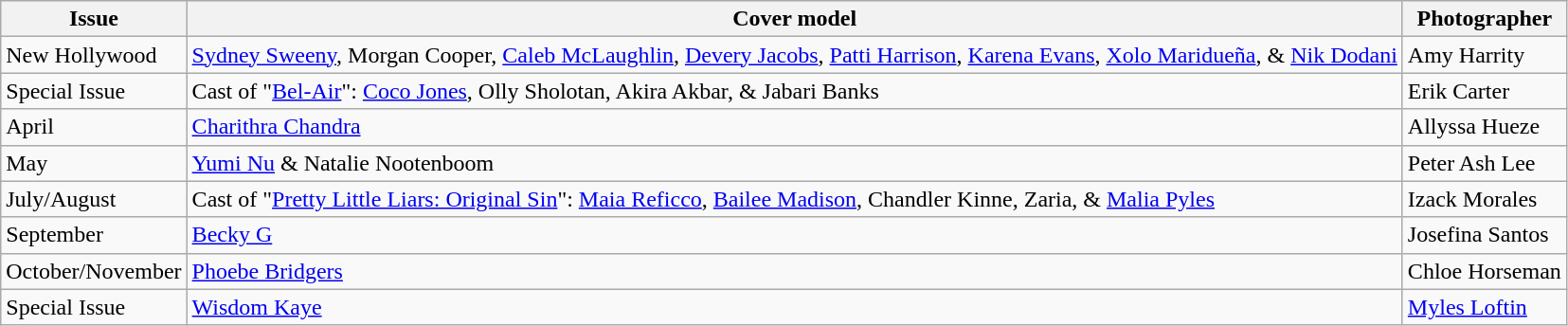<table class="sortable wikitable">
<tr>
<th>Issue</th>
<th>Cover model</th>
<th>Photographer</th>
</tr>
<tr>
<td>New Hollywood</td>
<td><a href='#'>Sydney Sweeny</a>, Morgan Cooper, <a href='#'>Caleb McLaughlin</a>, <a href='#'>Devery Jacobs</a>, <a href='#'>Patti Harrison</a>, <a href='#'>Karena Evans</a>, <a href='#'>Xolo Maridueña</a>, & <a href='#'>Nik Dodani</a></td>
<td>Amy Harrity</td>
</tr>
<tr>
<td>Special Issue</td>
<td>Cast of "<a href='#'>Bel-Air</a>": <a href='#'>Coco Jones</a>, Olly Sholotan, Akira Akbar, & Jabari Banks</td>
<td>Erik Carter</td>
</tr>
<tr>
<td>April</td>
<td><a href='#'>Charithra Chandra</a></td>
<td>Allyssa Hueze</td>
</tr>
<tr>
<td>May</td>
<td><a href='#'>Yumi Nu</a> & Natalie Nootenboom</td>
<td>Peter Ash Lee</td>
</tr>
<tr>
<td>July/August</td>
<td>Cast of "<a href='#'>Pretty Little Liars: Original Sin</a>": <a href='#'>Maia Reficco</a>, <a href='#'>Bailee Madison</a>, Chandler Kinne, Zaria, & <a href='#'>Malia Pyles</a></td>
<td>Izack Morales</td>
</tr>
<tr>
<td>September</td>
<td><a href='#'>Becky G</a></td>
<td>Josefina Santos</td>
</tr>
<tr>
<td>October/November</td>
<td><a href='#'>Phoebe Bridgers</a></td>
<td>Chloe Horseman</td>
</tr>
<tr>
<td>Special Issue</td>
<td><a href='#'>Wisdom Kaye</a></td>
<td><a href='#'>Myles Loftin</a></td>
</tr>
</table>
